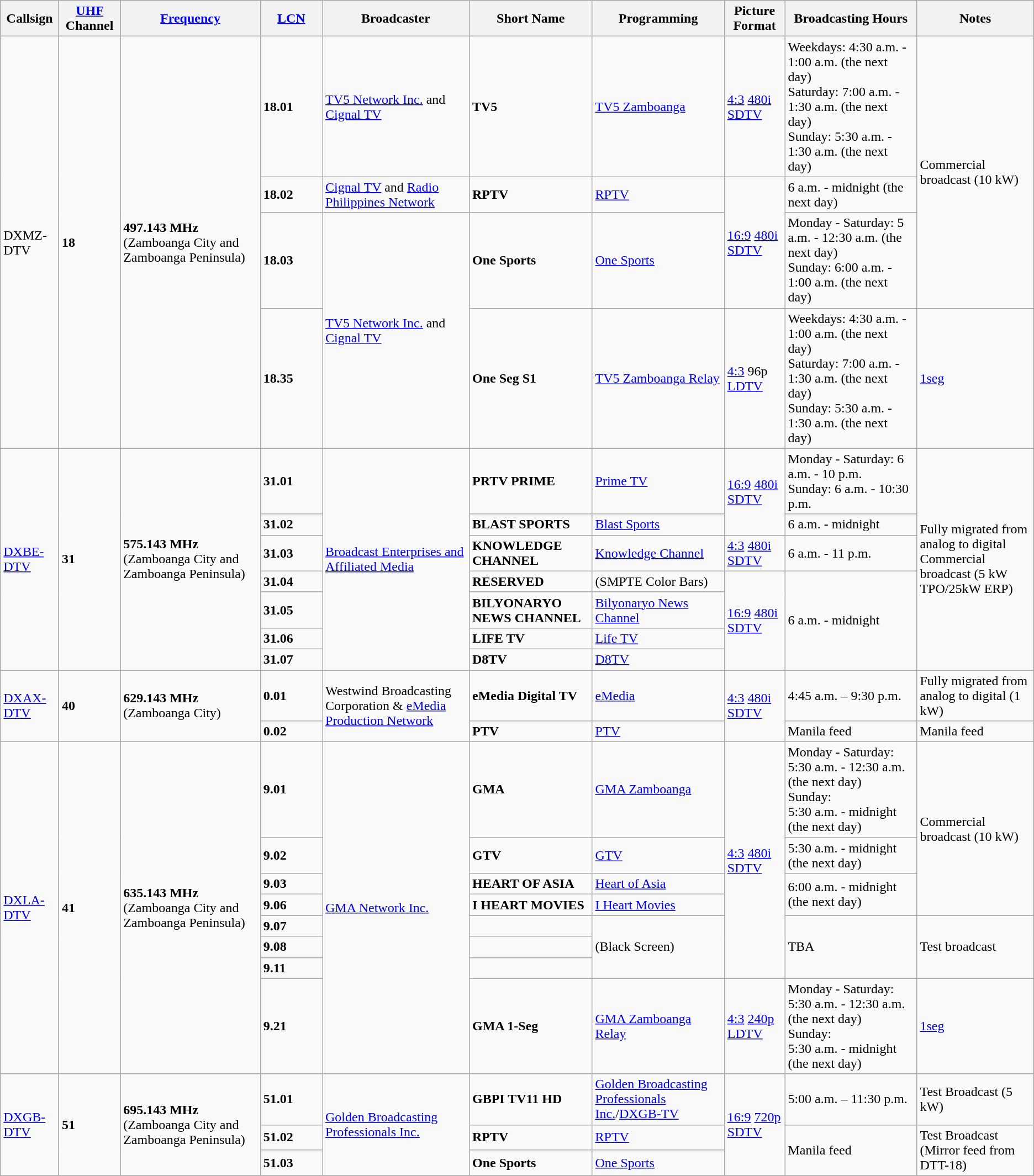<table class="wikitable sortable">
<tr>
<th>Callsign</th>
<th><a href='#'>UHF</a> Channel</th>
<th><a href='#'>Frequency</a></th>
<th width="6%"><a href='#'>LCN</a></th>
<th>Broadcaster</th>
<th>Short Name</th>
<th>Programming</th>
<th>Picture Format</th>
<th>Broadcasting Hours</th>
<th>Notes</th>
</tr>
<tr>
<td rowspan="4">DXMZ-DTV</td>
<td rowspan="4"><strong>18</strong></td>
<td rowspan="4"><strong>497.143 MHz</strong><br>(Zamboanga City and Zamboanga Peninsula)</td>
<td><strong>18.01</strong></td>
<td rowspan="1"><a href='#'>TV5 Network Inc.</a> and <a href='#'>Cignal TV</a></td>
<td><strong>TV5</strong></td>
<td><a href='#'>TV5 Zamboanga</a></td>
<td><a href='#'>4:3</a> <a href='#'>480i</a> <a href='#'>SDTV</a></td>
<td>Weekdays:  4:30 a.m. - 1:00 a.m. (the next day) <br> Saturday: 7:00 a.m. - 1:30 a.m. (the next day) <br> Sunday: 5:30 a.m. - 1:30 a.m. (the next day)</td>
<td rowspan="3">Commercial broadcast (10 kW)</td>
</tr>
<tr>
<td><strong>18.02</strong></td>
<td><a href='#'>Cignal TV</a> and <a href='#'>Radio Philippines Network</a></td>
<td><strong>RPTV</strong></td>
<td><a href='#'>RPTV</a></td>
<td rowspan="2"><a href='#'>16:9</a> <a href='#'>480i</a> <a href='#'>SDTV</a></td>
<td>6 a.m. - midnight (the next day)</td>
</tr>
<tr>
<td><strong>18.03</strong></td>
<td rowspan="2"><a href='#'>TV5 Network Inc.</a> and <a href='#'>Cignal TV</a></td>
<td><strong>One Sports</strong></td>
<td><a href='#'>One Sports</a></td>
<td>Monday - Saturday: 5 a.m. - 12:30 a.m. (the next day) <br> Sunday: 6:00 a.m. - 1:00 a.m. (the next day)</td>
</tr>
<tr>
<td><strong>18.35</strong></td>
<td><strong>One Seg S1</strong></td>
<td><a href='#'>TV5 Zamboanga Relay</a></td>
<td><a href='#'>4:3</a> 96p <a href='#'>LDTV</a></td>
<td>Weekdays:  4:30 a.m. - 1:00 a.m. (the next day) <br> Saturday: 7:00 a.m. - 1:30 a.m. (the next day) <br> Sunday: 5:30 a.m. - 1:30 a.m. (the next day)</td>
<td><a href='#'>1seg</a></td>
</tr>
<tr>
<td rowspan="7"><a href='#'>DXBE-DTV</a></td>
<td rowspan="7"><strong>31</strong></td>
<td rowspan="7"><strong>575.143 MHz</strong><br>(Zamboanga City and Zamboanga Peninsula)</td>
<td><strong>31.01</strong></td>
<td rowspan="7"><a href='#'>Broadcast Enterprises and Affiliated Media</a></td>
<td><strong>PRTV PRIME</strong></td>
<td rowspan="1"><a href='#'>Prime TV</a></td>
<td rowspan="2"><a href='#'>16:9</a> <a href='#'>480i</a> <a href='#'>SDTV</a></td>
<td rowspan="1">Monday - Saturday: 6 a.m. - 10 p.m. <br> Sunday: 6 a.m. - 10:30 p.m.</td>
<td rowspan="7">Fully migrated from analog to digital <br> Commercial broadcast (5 kW TPO/25kW ERP)</td>
</tr>
<tr>
<td><strong>31.02</strong></td>
<td><strong>BLAST SPORTS</strong></td>
<td><a href='#'>Blast Sports</a></td>
<td>6 a.m. - midnight</td>
</tr>
<tr>
<td><strong>31.03</strong></td>
<td><strong>KNOWLEDGE CHANNEL</strong></td>
<td><a href='#'>Knowledge Channel</a></td>
<td><a href='#'>4:3</a> <a href='#'>480i</a> <a href='#'>SDTV</a></td>
<td>6 a.m. - 11 p.m.</td>
</tr>
<tr>
<td><strong>31.04</strong></td>
<td><strong>RESERVED</strong></td>
<td>(SMPTE Color Bars)</td>
<td rowspan="4"><a href='#'>16:9</a> <a href='#'>480i</a> <a href='#'>SDTV</a></td>
<td rowspan="4">6 a.m. - midnight</td>
</tr>
<tr>
<td><strong>31.05</strong></td>
<td><strong>BILYONARYO NEWS CHANNEL</strong></td>
<td><a href='#'>Bilyonaryo News Channel</a></td>
</tr>
<tr>
<td><strong>31.06</strong></td>
<td><strong>LIFE TV</strong></td>
<td><a href='#'>Life TV</a></td>
</tr>
<tr>
<td><strong>31.07</strong></td>
<td><strong>D8TV</strong></td>
<td><a href='#'>D8TV</a></td>
</tr>
<tr>
<td rowspan="2"><a href='#'>DXAX-DTV</a></td>
<td rowspan="2"><strong>40</strong></td>
<td rowspan="2"><strong>629.143 MHz</strong><br>(Zamboanga City)</td>
<td><strong>0.01</strong></td>
<td rowspan="2">Westwind Broadcasting Corporation & <a href='#'>eMedia Production Network</a></td>
<td><strong>eMedia Digital TV</strong></td>
<td><a href='#'>eMedia</a></td>
<td rowspan="2"><a href='#'>4:3</a> <a href='#'>480i</a> <a href='#'>SDTV</a></td>
<td>4:45 a.m. – 9:30 p.m.</td>
<td>Fully migrated from analog to digital (1 kW)</td>
</tr>
<tr>
<td><strong>0.02</strong></td>
<td><strong>PTV</strong></td>
<td><a href='#'>PTV</a></td>
<td>Manila feed</td>
<td>Manila feed</td>
</tr>
<tr>
<td rowspan="8"><a href='#'>DXLA-DTV</a></td>
<td rowspan="8"><strong>41</strong></td>
<td rowspan="8"><strong>635.143 MHz</strong> (Zamboanga City and Zamboanga Peninsula)</td>
<td><strong>9.01</strong></td>
<td rowspan="8"><a href='#'>GMA Network Inc.</a></td>
<td><strong>GMA</strong></td>
<td><a href='#'>GMA Zamboanga</a></td>
<td rowspan="7"><a href='#'>4:3</a> <a href='#'>480i</a> <a href='#'>SDTV</a></td>
<td>Monday - Saturday: <br> 5:30 a.m. - 12:30 a.m. (the next day) <br> Sunday: <br> 5:30 a.m. - midnight (the next day)</td>
<td rowspan="4">Commercial broadcast (10 kW)</td>
</tr>
<tr>
<td><strong>9.02</strong></td>
<td><strong>GTV</strong></td>
<td><a href='#'>GTV</a></td>
<td rowspan="1">5:30 a.m. - midnight (the next day)</td>
</tr>
<tr>
<td><strong>9.03</strong></td>
<td><strong>HEART OF ASIA</strong></td>
<td><a href='#'>Heart of Asia</a></td>
<td rowspan="2">6:00 a.m. - midnight (the next day)</td>
</tr>
<tr>
<td><strong>9.06</strong></td>
<td><strong>I HEART MOVIES</strong></td>
<td><a href='#'>I Heart Movies</a></td>
</tr>
<tr>
<td><strong>9.07</strong></td>
<td></td>
<td rowspan="3">(Black Screen)</td>
<td rowspan="3">TBA</td>
<td rowspan="3">Test broadcast</td>
</tr>
<tr>
<td><strong>9.08</strong></td>
<td></td>
</tr>
<tr>
<td><strong>9.11</strong></td>
<td></td>
</tr>
<tr>
<td><strong>9.21</strong></td>
<td><strong>GMA 1-Seg</strong></td>
<td><a href='#'>GMA Zamboanga Relay</a></td>
<td><a href='#'>4:3</a> <a href='#'>240p</a> <a href='#'>LDTV</a></td>
<td>Monday - Saturday: <br> 5:30 a.m. - 12:30 a.m. (the next day) <br> Sunday: <br> 5:30 a.m. - midnight (the next day)</td>
<td><a href='#'>1seg</a></td>
</tr>
<tr>
<td rowspan="6"><a href='#'>DXGB-DTV</a></td>
<td rowspan="6"><strong>51</strong></td>
<td rowspan="6"><strong>695.143 MHz</strong> (Zamboanga City and Zamboanga Peninsula)</td>
<td><strong>51.01</strong></td>
<td rowspan="6"><a href='#'>Golden Broadcasting Professionals Inc.</a></td>
<td><strong>GBPI TV11 HD</strong></td>
<td><a href='#'>Golden Broadcasting Professionals Inc.</a>/<a href='#'>DXGB-TV</a></td>
<td rowspan="3"><a href='#'>16:9</a> <a href='#'>720p</a> <a href='#'>SDTV</a></td>
<td>5:00 a.m. – 11:30 p.m.</td>
<td rowspan="1">Test Broadcast (5 kW)</td>
</tr>
<tr>
<td><strong>51.02</strong></td>
<td><strong>RPTV</strong></td>
<td><a href='#'>RPTV</a></td>
<td rowspan="2">Manila feed</td>
<td rowspan="2">Test Broadcast (Mirror feed from DTT-18)</td>
</tr>
<tr>
<td><strong>51.03</strong></td>
<td><strong>One Sports</strong></td>
<td><a href='#'>One Sports</a></td>
</tr>
</table>
